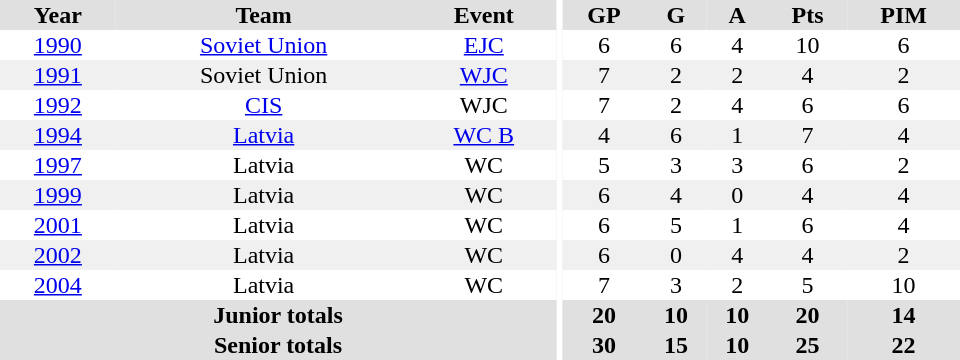<table border="0" cellpadding="1" cellspacing="0" ID="Table3" style="text-align:center; width:40em">
<tr bgcolor="#e0e0e0">
<th>Year</th>
<th>Team</th>
<th>Event</th>
<th rowspan="102" bgcolor="#ffffff"></th>
<th>GP</th>
<th>G</th>
<th>A</th>
<th>Pts</th>
<th>PIM</th>
</tr>
<tr>
<td><a href='#'>1990</a></td>
<td><a href='#'>Soviet Union</a></td>
<td><a href='#'>EJC</a></td>
<td>6</td>
<td>6</td>
<td>4</td>
<td>10</td>
<td>6</td>
</tr>
<tr bgcolor="#f0f0f0">
<td><a href='#'>1991</a></td>
<td>Soviet Union</td>
<td><a href='#'>WJC</a></td>
<td>7</td>
<td>2</td>
<td>2</td>
<td>4</td>
<td>2</td>
</tr>
<tr>
<td><a href='#'>1992</a></td>
<td><a href='#'>CIS</a></td>
<td>WJC</td>
<td>7</td>
<td>2</td>
<td>4</td>
<td>6</td>
<td>6</td>
</tr>
<tr bgcolor="#f0f0f0">
<td><a href='#'>1994</a></td>
<td><a href='#'>Latvia</a></td>
<td><a href='#'>WC B</a></td>
<td>4</td>
<td>6</td>
<td>1</td>
<td>7</td>
<td>4</td>
</tr>
<tr>
<td><a href='#'>1997</a></td>
<td>Latvia</td>
<td>WC</td>
<td>5</td>
<td>3</td>
<td>3</td>
<td>6</td>
<td>2</td>
</tr>
<tr bgcolor="#f0f0f0">
<td><a href='#'>1999</a></td>
<td>Latvia</td>
<td>WC</td>
<td>6</td>
<td>4</td>
<td>0</td>
<td>4</td>
<td>4</td>
</tr>
<tr>
<td><a href='#'>2001</a></td>
<td>Latvia</td>
<td>WC</td>
<td>6</td>
<td>5</td>
<td>1</td>
<td>6</td>
<td>4</td>
</tr>
<tr bgcolor="#f0f0f0">
<td><a href='#'>2002</a></td>
<td>Latvia</td>
<td>WC</td>
<td>6</td>
<td>0</td>
<td>4</td>
<td>4</td>
<td>2</td>
</tr>
<tr>
<td><a href='#'>2004</a></td>
<td>Latvia</td>
<td>WC</td>
<td>7</td>
<td>3</td>
<td>2</td>
<td>5</td>
<td>10</td>
</tr>
<tr bgcolor="#e0e0e0">
<th colspan=3>Junior totals</th>
<th>20</th>
<th>10</th>
<th>10</th>
<th>20</th>
<th>14</th>
</tr>
<tr bgcolor="#e0e0e0">
<th colspan=3>Senior totals</th>
<th>30</th>
<th>15</th>
<th>10</th>
<th>25</th>
<th>22</th>
</tr>
</table>
